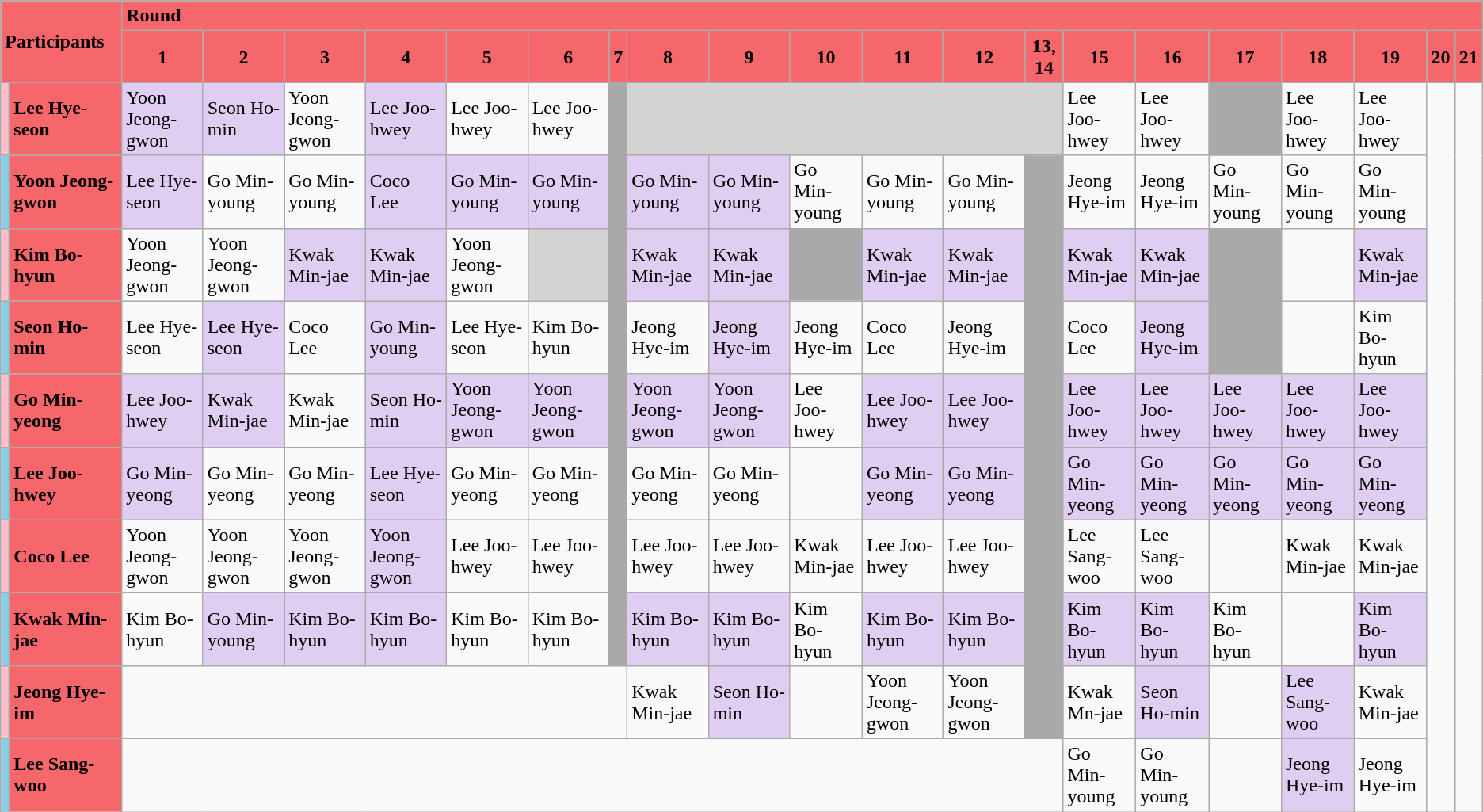<table class="wikitable sortable">
<tr style="background:#F6676C; font-weight:bold"; text-align:center">
<td rowspan="2" colspan="2">Participants</td>
<td colspan="20">Round</td>
</tr>
<tr style="background:#F6676C; font-weight:bold; text-align:center">
<td>1</td>
<td>2</td>
<td>3</td>
<td>4</td>
<td>5</td>
<td>6</td>
<td>7</td>
<td>8</td>
<td>9</td>
<td>10</td>
<td>11</td>
<td>12</td>
<td>13, 14</td>
<td>15</td>
<td>16</td>
<td>17</td>
<td>18</td>
<td>19</td>
<td>20</td>
<td>21</td>
</tr>
<tr>
<td style="background:pink"></td>
<td style="background:#F6676C;font-weight:bold">Lee Hye-seon</td>
<td style="background:#E0CEF2">Yoon Jeong-gwon</td>
<td style="background:#E0CEF2">Seon Ho-min</td>
<td>Yoon Jeong-gwon</td>
<td style="background:#E0CEF2">Lee Joo-hwey</td>
<td>Lee Joo-hwey</td>
<td>Lee Joo-hwey</td>
<td rowspan="8" style="background:darkgray;text-align:center"></td>
<td colspan="6" style="background:lightgray;text-align:center"></td>
<td>Lee Joo-hwey</td>
<td>Lee Joo-hwey</td>
<td style="background:darkgray;text-align:center"></td>
<td>Lee Joo-hwey</td>
<td>Lee Joo-hwey</td>
<td rowspan="10" style="text-align:center"></td>
<td rowspan="10" style="text-align:center"></td>
</tr>
<tr>
<td style="background:skyblue"></td>
<td style="background:#F6676C;font-weight:bold">Yoon Jeong-gwon</td>
<td style="background:#E0CEF2">Lee Hye-seon</td>
<td>Go Min-young</td>
<td>Go Min-young</td>
<td style="background:#E0CEF2">Coco Lee</td>
<td style="background:#E0CEF2">Go Min-young</td>
<td style="background:#E0CEF2">Go Min-young</td>
<td style="background:#E0CEF2">Go Min-young</td>
<td style="background:#E0CEF2">Go Min-young</td>
<td>Go Min-young</td>
<td>Go Min-young</td>
<td>Go Min-young</td>
<td rowspan="8" style="background:darkgray;text-align:center"></td>
<td>Jeong Hye-im</td>
<td>Jeong Hye-im</td>
<td>Go Min-young</td>
<td>Go Min-young</td>
<td>Go Min-young</td>
</tr>
<tr>
<td style="background:pink"></td>
<td style="background:#F6676C;font-weight:bold">Kim Bo-hyun</td>
<td>Yoon Jeong-gwon</td>
<td>Yoon Jeong-gwon</td>
<td style="background:#E0CEF2">Kwak Min-jae</td>
<td style="background:#E0CEF2">Kwak Min-jae</td>
<td>Yoon Jeong-gwon</td>
<td style="background:lightgray;text-align:center"></td>
<td style="background:#E0CEF2">Kwak Min-jae</td>
<td style="background:#E0CEF2">Kwak Min-jae</td>
<td style="background:darkgray;text-align:center"></td>
<td style="background:#E0CEF2">Kwak Min-jae</td>
<td style="background:#E0CEF2">Kwak Min-jae</td>
<td style="background:#E0CEF2">Kwak Min-jae</td>
<td style="background:#E0CEF2">Kwak Min-jae</td>
<td rowspan="2" style="background:darkgray;text-align:center"></td>
<td></td>
<td style="background:#E0CEF2">Kwak Min-jae</td>
</tr>
<tr>
<td style="background:skyblue"></td>
<td style="background:#F6676C;font-weight:bold">Seon Ho-min</td>
<td>Lee Hye-seon</td>
<td style="background:#E0CEF2">Lee Hye-seon</td>
<td>Coco Lee</td>
<td style="background:#E0CEF2">Go Min-young</td>
<td>Lee Hye-seon</td>
<td>Kim Bo-hyun</td>
<td>Jeong Hye-im</td>
<td style="background:#E0CEF2">Jeong Hye-im</td>
<td>Jeong Hye-im</td>
<td>Coco Lee</td>
<td>Jeong Hye-im</td>
<td>Coco Lee</td>
<td style="background:#E0CEF2">Jeong Hye-im</td>
<td></td>
<td>Kim Bo-hyun</td>
</tr>
<tr>
<td style="background:pink"></td>
<td style="background:#F6676C;font-weight:bold">Go Min-yeong</td>
<td style="background:#E0CEF2">Lee Joo-hwey</td>
<td style="background:#E0CEF2">Kwak Min-jae</td>
<td>Kwak Min-jae</td>
<td style="background:#E0CEF2">Seon Ho-min</td>
<td style="background:#E0CEF2">Yoon Jeong-gwon</td>
<td style="background:#E0CEF2">Yoon Jeong-gwon</td>
<td style="background:#E0CEF2">Yoon Jeong-gwon</td>
<td style="background:#E0CEF2">Yoon Jeong-gwon</td>
<td>Lee Joo-hwey</td>
<td style="background:#E0CEF2">Lee Joo-hwey</td>
<td style="background:#E0CEF2">Lee Joo-hwey</td>
<td style="background:#E0CEF2">Lee Joo-hwey</td>
<td style="background:#E0CEF2">Lee Joo-hwey</td>
<td style="background:#E0CEF2">Lee Joo-hwey</td>
<td style="background:#E0CEF2">Lee Joo-hwey</td>
<td style="background:#E0CEF2">Lee Joo-hwey</td>
</tr>
<tr>
<td style="background:skyblue"></td>
<td style="background:#F6676C;font-weight:bold">Lee Joo-hwey</td>
<td style="background:#E0CEF2">Go Min-yeong</td>
<td>Go Min-yeong</td>
<td>Go Min-yeong</td>
<td style="background:#E0CEF2">Lee Hye-seon</td>
<td>Go Min-yeong</td>
<td>Go Min-yeong</td>
<td>Go Min-yeong</td>
<td>Go Min-yeong</td>
<td></td>
<td style="background:#E0CEF2">Go Min-yeong</td>
<td style="background:#E0CEF2">Go Min-yeong</td>
<td style="background:#E0CEF2">Go Min-yeong</td>
<td style="background:#E0CEF2">Go Min-yeong</td>
<td style="background:#E0CEF2">Go Min-yeong</td>
<td style="background:#E0CEF2">Go Min-yeong</td>
<td style="background:#E0CEF2">Go Min-yeong</td>
</tr>
<tr>
<td style="background:pink"></td>
<td style="background:#F6676C;font-weight:bold">Coco Lee</td>
<td>Yoon Jeong-gwon</td>
<td>Yoon Jeong-gwon</td>
<td>Yoon Jeong-gwon</td>
<td style="background:#E0CEF2">Yoon Jeong-gwon</td>
<td>Lee Joo-hwey</td>
<td>Lee Joo-hwey</td>
<td>Lee Joo-hwey</td>
<td>Lee Joo-hwey</td>
<td>Kwak Min-jae</td>
<td>Lee Joo-hwey</td>
<td>Lee Joo-hwey</td>
<td>Lee Sang-woo</td>
<td>Lee Sang-woo</td>
<td></td>
<td>Kwak Min-jae</td>
<td>Kwak Min-jae</td>
</tr>
<tr>
<td style="background:skyblue"></td>
<td style="background:#F6676C;font-weight:bold">Kwak Min-jae</td>
<td>Kim Bo-hyun</td>
<td style="background:#E0CEF2">Go Min-young</td>
<td style="background:#E0CEF2">Kim Bo-hyun</td>
<td style="background:#E0CEF2">Kim Bo-hyun</td>
<td>Kim Bo-hyun</td>
<td>Kim Bo-hyun</td>
<td style="background:#E0CEF2">Kim Bo-hyun</td>
<td style="background:#E0CEF2">Kim Bo-hyun</td>
<td>Kim Bo-hyun</td>
<td style="background:#E0CEF2">Kim Bo-hyun</td>
<td style="background:#E0CEF2">Kim Bo-hyun</td>
<td style="background:#E0CEF2">Kim Bo-hyun</td>
<td style="background:#E0CEF2">Kim Bo-hyun</td>
<td>Kim Bo-hyun</td>
<td></td>
<td style="background:#E0CEF2">Kim Bo-hyun</td>
</tr>
<tr>
<td style="background:pink"></td>
<td style="background:#F6676C;font-weight:bold">Jeong Hye-im</td>
<td colspan="7" style="text-align:center"></td>
<td>Kwak Min-jae</td>
<td style="background:#E0CEF2">Seon Ho-min</td>
<td></td>
<td>Yoon Jeong-gwon</td>
<td>Yoon Jeong-gwon</td>
<td>Kwak Mn-jae</td>
<td style="background:#E0CEF2">Seon Ho-min</td>
<td></td>
<td style="background:#E0CEF2">Lee Sang-woo</td>
<td>Kwak Min-jae</td>
</tr>
<tr>
<td style="background:skyblue"></td>
<td style="background:#F6676C;font-weight:bold">Lee Sang-woo</td>
<td colspan="13" style="text-align:center"></td>
<td>Go Min-young</td>
<td>Go Min-young</td>
<td></td>
<td style="background:#E0CEF2">Jeong Hye-im</td>
<td>Jeong Hye-im</td>
</tr>
</table>
